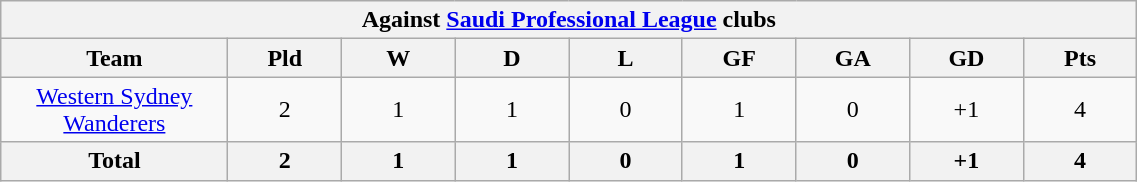<table width=60% class="wikitable" style="text-align:center">
<tr>
<th colspan=9>Against <a href='#'>Saudi Professional League</a> clubs</th>
</tr>
<tr>
<th width=10%>Team</th>
<th width=5%>Pld</th>
<th width=5%>W</th>
<th width=5%>D</th>
<th width=5%>L</th>
<th width=5%>GF</th>
<th width=5%>GA</th>
<th width=5%>GD</th>
<th width=5%>Pts</th>
</tr>
<tr>
<td align=center><a href='#'>Western Sydney Wanderers</a></td>
<td>2</td>
<td>1</td>
<td>1</td>
<td>0</td>
<td>1</td>
<td>0</td>
<td>+1</td>
<td>4</td>
</tr>
<tr>
<th>Total</th>
<th>2</th>
<th>1</th>
<th>1</th>
<th>0</th>
<th>1</th>
<th>0</th>
<th>+1</th>
<th>4</th>
</tr>
</table>
